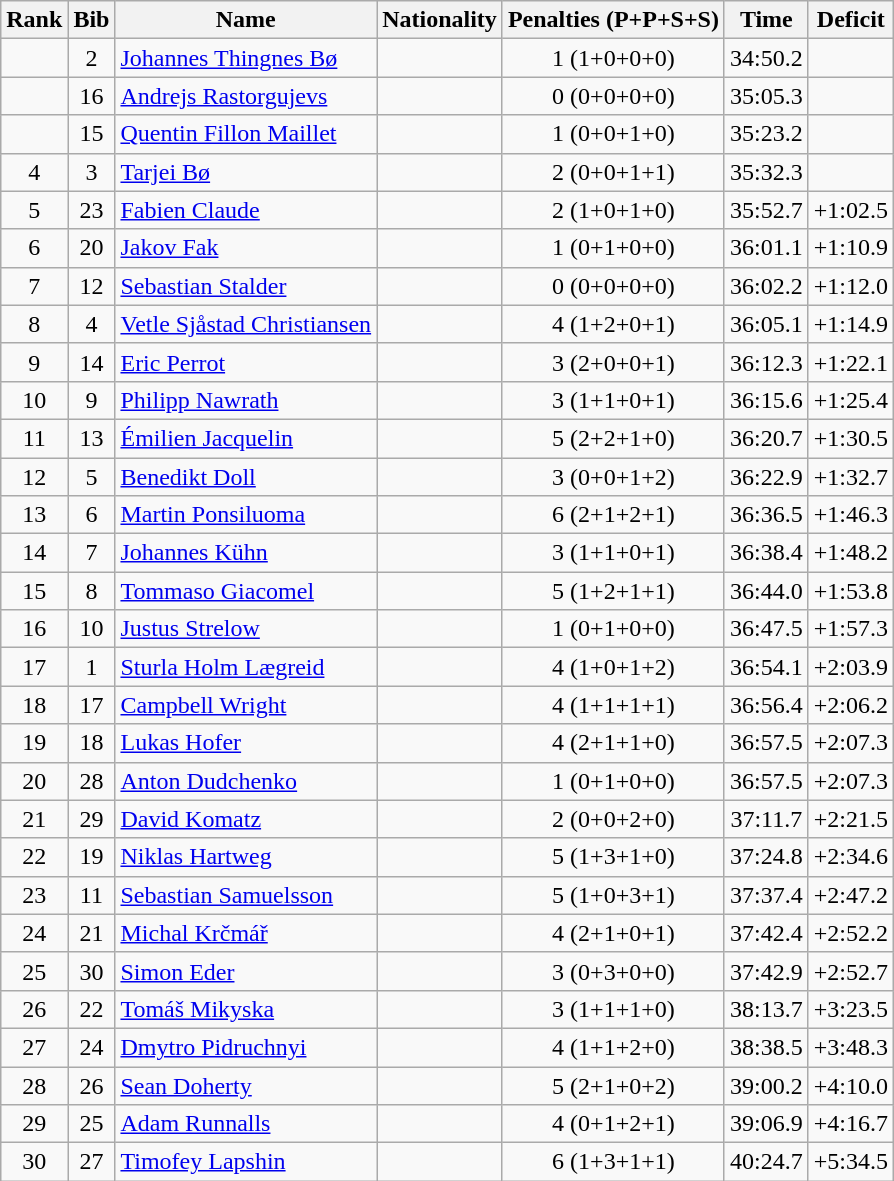<table class="wikitable sortable" style="text-align:center">
<tr>
<th>Rank</th>
<th>Bib</th>
<th>Name</th>
<th>Nationality</th>
<th>Penalties (P+P+S+S)</th>
<th>Time</th>
<th>Deficit</th>
</tr>
<tr>
<td></td>
<td>2</td>
<td align=left><a href='#'>Johannes Thingnes Bø</a></td>
<td align=left></td>
<td>1 (1+0+0+0)</td>
<td>34:50.2</td>
<td></td>
</tr>
<tr>
<td></td>
<td>16</td>
<td align=left><a href='#'>Andrejs Rastorgujevs</a></td>
<td align=left></td>
<td>0 (0+0+0+0)</td>
<td>35:05.3</td>
<td></td>
</tr>
<tr>
<td></td>
<td>15</td>
<td align=left><a href='#'>Quentin Fillon Maillet</a></td>
<td align=left></td>
<td>1 (0+0+1+0)</td>
<td>35:23.2</td>
<td></td>
</tr>
<tr>
<td>4</td>
<td>3</td>
<td align=left><a href='#'>Tarjei Bø</a></td>
<td align=left></td>
<td>2 (0+0+1+1)</td>
<td>35:32.3</td>
<td></td>
</tr>
<tr>
<td>5</td>
<td>23</td>
<td align=left><a href='#'>Fabien Claude</a></td>
<td align=left></td>
<td>2 (1+0+1+0)</td>
<td>35:52.7</td>
<td>+1:02.5</td>
</tr>
<tr>
<td>6</td>
<td>20</td>
<td align=left><a href='#'>Jakov Fak</a></td>
<td align=left></td>
<td>1 (0+1+0+0)</td>
<td>36:01.1</td>
<td>+1:10.9</td>
</tr>
<tr>
<td>7</td>
<td>12</td>
<td align=left><a href='#'>Sebastian Stalder</a></td>
<td align=left></td>
<td>0 (0+0+0+0)</td>
<td>36:02.2</td>
<td>+1:12.0</td>
</tr>
<tr>
<td>8</td>
<td>4</td>
<td align=left><a href='#'>Vetle Sjåstad Christiansen</a></td>
<td align=left></td>
<td>4 (1+2+0+1)</td>
<td>36:05.1</td>
<td>+1:14.9</td>
</tr>
<tr>
<td>9</td>
<td>14</td>
<td align=left><a href='#'>Eric Perrot</a></td>
<td align=left></td>
<td>3 (2+0+0+1)</td>
<td>36:12.3</td>
<td>+1:22.1</td>
</tr>
<tr>
<td>10</td>
<td>9</td>
<td align=left><a href='#'>Philipp Nawrath</a></td>
<td align=left></td>
<td>3 (1+1+0+1)</td>
<td>36:15.6</td>
<td>+1:25.4</td>
</tr>
<tr>
<td>11</td>
<td>13</td>
<td align=left><a href='#'>Émilien Jacquelin</a></td>
<td align=left></td>
<td>5 (2+2+1+0)</td>
<td>36:20.7</td>
<td>+1:30.5</td>
</tr>
<tr>
<td>12</td>
<td>5</td>
<td align=left><a href='#'>Benedikt Doll</a></td>
<td align=left></td>
<td>3 (0+0+1+2)</td>
<td>36:22.9</td>
<td>+1:32.7</td>
</tr>
<tr>
<td>13</td>
<td>6</td>
<td align=left><a href='#'>Martin Ponsiluoma</a></td>
<td align=left></td>
<td>6 (2+1+2+1)</td>
<td>36:36.5</td>
<td>+1:46.3</td>
</tr>
<tr>
<td>14</td>
<td>7</td>
<td align=left><a href='#'>Johannes Kühn</a></td>
<td align=left></td>
<td>3 (1+1+0+1)</td>
<td>36:38.4</td>
<td>+1:48.2</td>
</tr>
<tr>
<td>15</td>
<td>8</td>
<td align=left><a href='#'>Tommaso Giacomel</a></td>
<td align=left></td>
<td>5 (1+2+1+1)</td>
<td>36:44.0</td>
<td>+1:53.8</td>
</tr>
<tr>
<td>16</td>
<td>10</td>
<td align=left><a href='#'>Justus Strelow</a></td>
<td align=left></td>
<td>1 (0+1+0+0)</td>
<td>36:47.5</td>
<td>+1:57.3</td>
</tr>
<tr>
<td>17</td>
<td>1</td>
<td align=left><a href='#'>Sturla Holm Lægreid</a></td>
<td align=left></td>
<td>4 (1+0+1+2)</td>
<td>36:54.1</td>
<td>+2:03.9</td>
</tr>
<tr>
<td>18</td>
<td>17</td>
<td align=left><a href='#'>Campbell Wright</a></td>
<td align=left></td>
<td>4 (1+1+1+1)</td>
<td>36:56.4</td>
<td>+2:06.2</td>
</tr>
<tr>
<td>19</td>
<td>18</td>
<td align=left><a href='#'>Lukas Hofer</a></td>
<td align=left></td>
<td>4 (2+1+1+0)</td>
<td>36:57.5</td>
<td>+2:07.3</td>
</tr>
<tr>
<td>20</td>
<td>28</td>
<td align=left><a href='#'>Anton Dudchenko</a></td>
<td align=left></td>
<td>1 (0+1+0+0)</td>
<td>36:57.5</td>
<td>+2:07.3</td>
</tr>
<tr>
<td>21</td>
<td>29</td>
<td align=left><a href='#'>David Komatz</a></td>
<td align=left></td>
<td>2 (0+0+2+0)</td>
<td>37:11.7</td>
<td>+2:21.5</td>
</tr>
<tr>
<td>22</td>
<td>19</td>
<td align=left><a href='#'>Niklas Hartweg</a></td>
<td align=left></td>
<td>5 (1+3+1+0)</td>
<td>37:24.8</td>
<td>+2:34.6</td>
</tr>
<tr>
<td>23</td>
<td>11</td>
<td align=left><a href='#'>Sebastian Samuelsson</a></td>
<td align=left></td>
<td>5 (1+0+3+1)</td>
<td>37:37.4</td>
<td>+2:47.2</td>
</tr>
<tr>
<td>24</td>
<td>21</td>
<td align=left><a href='#'>Michal Krčmář</a></td>
<td align=left></td>
<td>4 (2+1+0+1)</td>
<td>37:42.4</td>
<td>+2:52.2</td>
</tr>
<tr>
<td>25</td>
<td>30</td>
<td align=left><a href='#'>Simon Eder</a></td>
<td align=left></td>
<td>3 (0+3+0+0)</td>
<td>37:42.9</td>
<td>+2:52.7</td>
</tr>
<tr>
<td>26</td>
<td>22</td>
<td align=left><a href='#'>Tomáš Mikyska</a></td>
<td align=left></td>
<td>3 (1+1+1+0)</td>
<td>38:13.7</td>
<td>+3:23.5</td>
</tr>
<tr>
<td>27</td>
<td>24</td>
<td align=left><a href='#'>Dmytro Pidruchnyi</a></td>
<td align=left></td>
<td>4 (1+1+2+0)</td>
<td>38:38.5</td>
<td>+3:48.3</td>
</tr>
<tr>
<td>28</td>
<td>26</td>
<td align=left><a href='#'>Sean Doherty</a></td>
<td align=left></td>
<td>5 (2+1+0+2)</td>
<td>39:00.2</td>
<td>+4:10.0</td>
</tr>
<tr>
<td>29</td>
<td>25</td>
<td align=left><a href='#'>Adam Runnalls</a></td>
<td align=left></td>
<td>4 (0+1+2+1)</td>
<td>39:06.9</td>
<td>+4:16.7</td>
</tr>
<tr>
<td>30</td>
<td>27</td>
<td align=left><a href='#'>Timofey Lapshin</a></td>
<td align=left></td>
<td>6 (1+3+1+1)</td>
<td>40:24.7</td>
<td>+5:34.5</td>
</tr>
</table>
